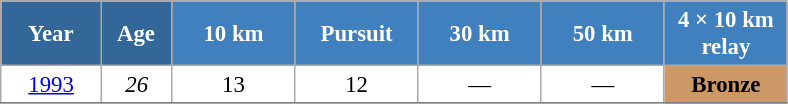<table class="wikitable" style="font-size:95%; text-align:center; border:grey solid 1px; border-collapse:collapse; background:#ffffff;">
<tr>
<th style="background-color:#369; color:white; width:60px;"> Year </th>
<th style="background-color:#369; color:white; width:40px;"> Age </th>
<th style="background-color:#4180be; color:white; width:75px;"> 10 km </th>
<th style="background-color:#4180be; color:white; width:75px;"> Pursuit </th>
<th style="background-color:#4180be; color:white; width:75px;"> 30 km </th>
<th style="background-color:#4180be; color:white; width:75px;"> 50 km </th>
<th style="background-color:#4180be; color:white; width:75px;"> 4 × 10 km <br> relay </th>
</tr>
<tr>
<td><a href='#'>1993</a></td>
<td><em>26</em></td>
<td>13</td>
<td>12</td>
<td>—</td>
<td>—</td>
<td bgcolor="cc9966"><strong>Bronze</strong></td>
</tr>
<tr>
</tr>
</table>
